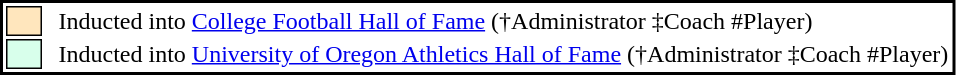<table style="border:2px solid black;">
<tr>
<td style="background:#ffe6bd; width:20px; border:1px solid black;"></td>
<td> </td>
<td>Inducted into <a href='#'>College Football Hall of Fame</a> (†Administrator ‡Coach #Player)</td>
</tr>
<tr>
<td style="background:#D8FFEB; width:20px; border:1px solid black;"></td>
<td> </td>
<td>Inducted into <a href='#'>University of Oregon Athletics Hall of Fame</a> (†Administrator ‡Coach #Player)</td>
</tr>
</table>
